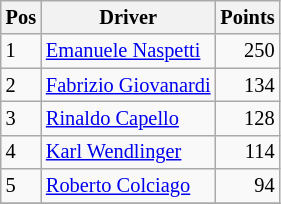<table class="wikitable" style="font-size: 85%;">
<tr>
<th>Pos</th>
<th>Driver</th>
<th>Points</th>
</tr>
<tr>
<td>1</td>
<td> <a href='#'>Emanuele Naspetti</a></td>
<td align="right">250</td>
</tr>
<tr>
<td>2</td>
<td> <a href='#'>Fabrizio Giovanardi</a></td>
<td align="right">134</td>
</tr>
<tr>
<td>3</td>
<td> <a href='#'>Rinaldo Capello</a></td>
<td align="right">128</td>
</tr>
<tr>
<td>4</td>
<td> <a href='#'>Karl Wendlinger</a></td>
<td align="right">114</td>
</tr>
<tr>
<td>5</td>
<td> <a href='#'>Roberto Colciago</a></td>
<td align="right">94</td>
</tr>
<tr>
</tr>
</table>
